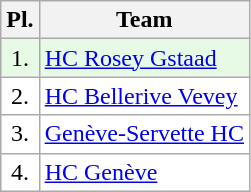<table class="wikitable">
<tr>
<th>Pl.</th>
<th>Team</th>
</tr>
<tr align="center " bgcolor="#e6fae6">
<td>1.</td>
<td align="left"><a href='#'>HC Rosey Gstaad</a></td>
</tr>
<tr align="center "  bgcolor="#FFFFFF">
<td>2.</td>
<td align="left"><a href='#'>HC Bellerive Vevey</a></td>
</tr>
<tr align="center " bgcolor="#FFFFFF">
<td>3.</td>
<td align="left"><a href='#'>Genève-Servette HC</a></td>
</tr>
<tr align="center " bgcolor="#FFFFFF">
<td>4.</td>
<td align="left"><a href='#'>HC Genève</a></td>
</tr>
</table>
